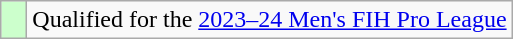<table class="wikitable" style="text-align: left;">
<tr>
<td width=10px bgcolor=#ccffcc></td>
<td>Qualified for the <a href='#'>2023–24 Men's FIH Pro League</a></td>
</tr>
</table>
